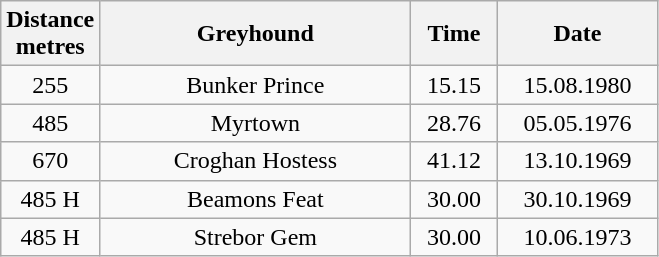<table class="wikitable" style="font-size: 100%">
<tr>
<th width=50>Distance <br>metres</th>
<th width=200>Greyhound</th>
<th width=50>Time</th>
<th width=100>Date</th>
</tr>
<tr align=center>
<td>255</td>
<td>Bunker Prince</td>
<td>15.15</td>
<td>15.08.1980</td>
</tr>
<tr align=center>
<td>485</td>
<td>Myrtown</td>
<td>28.76</td>
<td>05.05.1976</td>
</tr>
<tr align=center>
<td>670</td>
<td>Croghan Hostess</td>
<td>41.12</td>
<td>13.10.1969</td>
</tr>
<tr align=center>
<td>485 H</td>
<td>Beamons Feat</td>
<td>30.00</td>
<td>30.10.1969</td>
</tr>
<tr align=center>
<td>485 H</td>
<td>Strebor Gem</td>
<td>30.00</td>
<td>10.06.1973</td>
</tr>
</table>
